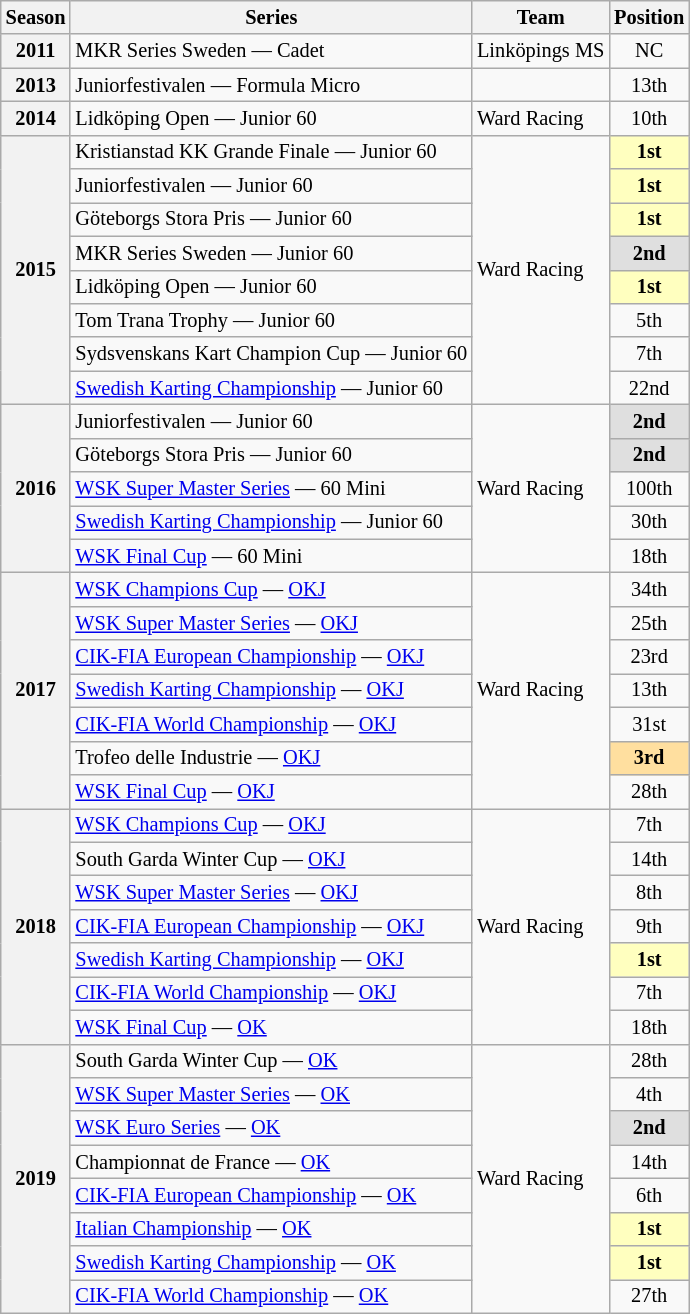<table class="wikitable" style="font-size: 85%; text-align:center">
<tr>
<th>Season</th>
<th>Series</th>
<th>Team</th>
<th>Position</th>
</tr>
<tr>
<th>2011</th>
<td align="left">MKR Series Sweden — Cadet</td>
<td align="left">Linköpings MS</td>
<td>NC</td>
</tr>
<tr>
<th>2013</th>
<td align="left">Juniorfestivalen — Formula Micro</td>
<td align="left"></td>
<td>13th</td>
</tr>
<tr>
<th>2014</th>
<td align="left">Lidköping Open — Junior 60</td>
<td align="left">Ward Racing</td>
<td>10th</td>
</tr>
<tr>
<th rowspan="8">2015</th>
<td align="left">Kristianstad KK Grande Finale — Junior 60</td>
<td rowspan="8" align="left">Ward Racing</td>
<td style="background:#FFFFBF;"><strong>1st</strong></td>
</tr>
<tr>
<td align="left">Juniorfestivalen — Junior 60</td>
<td style="background:#FFFFBF;"><strong>1st</strong></td>
</tr>
<tr>
<td align="left">Göteborgs Stora Pris — Junior 60</td>
<td style="background:#FFFFBF;"><strong>1st</strong></td>
</tr>
<tr>
<td align="left">MKR Series Sweden — Junior 60</td>
<td style="background:#DFDFDF;"><strong>2nd</strong></td>
</tr>
<tr>
<td align="left">Lidköping Open — Junior 60</td>
<td style="background:#FFFFBF;"><strong>1st</strong></td>
</tr>
<tr>
<td align="left">Tom Trana Trophy — Junior 60</td>
<td>5th</td>
</tr>
<tr>
<td align="left">Sydsvenskans Kart Champion Cup — Junior 60</td>
<td>7th</td>
</tr>
<tr>
<td align="left"><a href='#'>Swedish Karting Championship</a> — Junior 60</td>
<td>22nd</td>
</tr>
<tr>
<th rowspan="5">2016</th>
<td align="left">Juniorfestivalen — Junior 60</td>
<td rowspan="5"  align="left">Ward Racing</td>
<td style="background:#DFDFDF;"><strong>2nd</strong></td>
</tr>
<tr>
<td align="left">Göteborgs Stora Pris — Junior 60</td>
<td style="background:#DFDFDF;"><strong>2nd</strong></td>
</tr>
<tr>
<td align="left"><a href='#'>WSK Super Master Series</a> — 60 Mini</td>
<td>100th</td>
</tr>
<tr>
<td align="left"><a href='#'>Swedish Karting Championship</a> — Junior 60</td>
<td>30th</td>
</tr>
<tr>
<td align="left"><a href='#'>WSK Final Cup</a> — 60 Mini</td>
<td>18th</td>
</tr>
<tr>
<th rowspan="7">2017</th>
<td align="left"><a href='#'>WSK Champions Cup</a> — <a href='#'>OKJ</a></td>
<td rowspan="7" align="left">Ward Racing</td>
<td>34th</td>
</tr>
<tr>
<td align="left"><a href='#'>WSK Super Master Series</a> — <a href='#'>OKJ</a></td>
<td>25th</td>
</tr>
<tr>
<td align="left"><a href='#'>CIK-FIA European Championship</a> — <a href='#'>OKJ</a></td>
<td>23rd</td>
</tr>
<tr>
<td align="left"><a href='#'>Swedish Karting Championship</a> — <a href='#'>OKJ</a></td>
<td>13th</td>
</tr>
<tr>
<td align="left"><a href='#'>CIK-FIA World Championship</a> — <a href='#'>OKJ</a></td>
<td>31st</td>
</tr>
<tr>
<td align="left">Trofeo delle Industrie — <a href='#'>OKJ</a></td>
<td style="background:#FFDF9F;"><strong>3rd</strong></td>
</tr>
<tr>
<td align="left"><a href='#'>WSK Final Cup</a> — <a href='#'>OKJ</a></td>
<td>28th</td>
</tr>
<tr>
<th rowspan="7">2018</th>
<td align="left"><a href='#'>WSK Champions Cup</a> — <a href='#'>OKJ</a></td>
<td rowspan="7"  align="left">Ward Racing</td>
<td>7th</td>
</tr>
<tr>
<td align="left">South Garda Winter Cup — <a href='#'>OKJ</a></td>
<td>14th</td>
</tr>
<tr>
<td align="left"><a href='#'>WSK Super Master Series</a> — <a href='#'>OKJ</a></td>
<td>8th</td>
</tr>
<tr>
<td align="left"><a href='#'>CIK-FIA European Championship</a> — <a href='#'>OKJ</a></td>
<td>9th</td>
</tr>
<tr>
<td align="left"><a href='#'>Swedish Karting Championship</a> — <a href='#'>OKJ</a></td>
<td style="background:#FFFFBF;"><strong>1st</strong></td>
</tr>
<tr>
<td align="left"><a href='#'>CIK-FIA World Championship</a> — <a href='#'>OKJ</a></td>
<td>7th</td>
</tr>
<tr>
<td align="left"><a href='#'>WSK Final Cup</a> — <a href='#'>OK</a></td>
<td>18th</td>
</tr>
<tr>
<th rowspan="8">2019</th>
<td align="left">South Garda Winter Cup — <a href='#'>OK</a></td>
<td rowspan="8"  align="left">Ward Racing</td>
<td>28th</td>
</tr>
<tr>
<td align="left"><a href='#'>WSK Super Master Series</a> — <a href='#'>OK</a></td>
<td>4th</td>
</tr>
<tr>
<td align="left"><a href='#'>WSK Euro Series</a> — <a href='#'>OK</a></td>
<td style="background:#DFDFDF;"><strong>2nd</strong></td>
</tr>
<tr>
<td align="left">Championnat de France — <a href='#'>OK</a></td>
<td>14th</td>
</tr>
<tr>
<td align="left"><a href='#'>CIK-FIA European Championship</a> — <a href='#'>OK</a></td>
<td>6th</td>
</tr>
<tr>
<td align="left"><a href='#'>Italian Championship</a> — <a href='#'>OK</a></td>
<td style="background:#FFFFBF;"><strong>1st</strong></td>
</tr>
<tr>
<td align="left"><a href='#'>Swedish Karting Championship</a> — <a href='#'>OK</a></td>
<td style="background:#FFFFBF;"><strong>1st</strong></td>
</tr>
<tr>
<td align="left"><a href='#'>CIK-FIA World Championship</a> — <a href='#'>OK</a></td>
<td>27th</td>
</tr>
</table>
